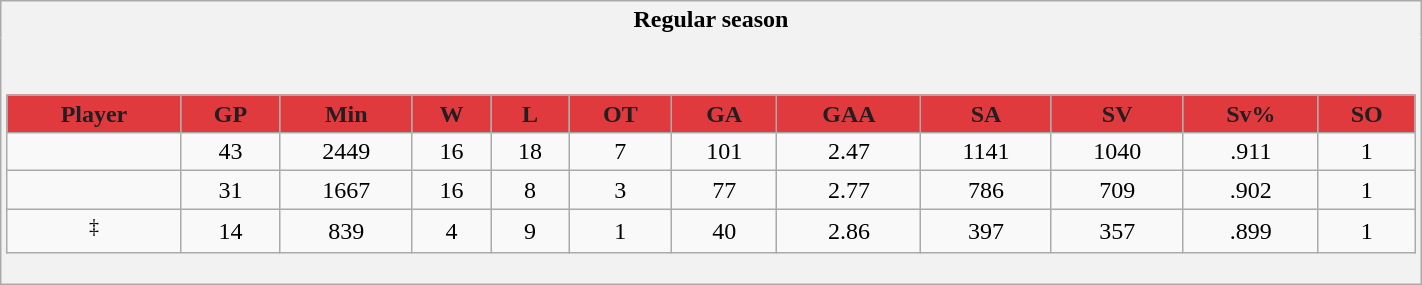<table class="wikitable" style="border: 1px solid #aaa;" width="75%">
<tr>
<th style="border: 0;">Regular season</th>
</tr>
<tr>
<td style="background: #f2f2f2; border: 0; text-align: center;"><br><table class="wikitable sortable" width="100%">
<tr align="center"  bgcolor="#dddddd">
<th style="background:#E13A3E; color:#231F20">Player</th>
<th style="background:#E13A3E; color:#231F20">GP</th>
<th style="background:#E13A3E; color:#231F20">Min</th>
<th style="background:#E13A3E; color:#231F20">W</th>
<th style="background:#E13A3E; color:#231F20">L</th>
<th style="background:#E13A3E; color:#231F20">OT</th>
<th style="background:#E13A3E; color:#231F20">GA</th>
<th style="background:#E13A3E; color:#231F20">GAA</th>
<th style="background:#E13A3E; color:#231F20">SA</th>
<th style="background:#E13A3E; color:#231F20">SV</th>
<th style="background:#E13A3E; color:#231F20">Sv%</th>
<th style="background:#E13A3E; color:#231F20">SO</th>
</tr>
<tr align=center>
<td></td>
<td>43</td>
<td>2449</td>
<td>16</td>
<td>18</td>
<td>7</td>
<td>101</td>
<td>2.47</td>
<td>1141</td>
<td>1040</td>
<td>.911</td>
<td>1</td>
</tr>
<tr align=center>
<td></td>
<td>31</td>
<td>1667</td>
<td>16</td>
<td>8</td>
<td>3</td>
<td>77</td>
<td>2.77</td>
<td>786</td>
<td>709</td>
<td>.902</td>
<td>1</td>
</tr>
<tr align=center>
<td><sup>‡</sup></td>
<td>14</td>
<td>839</td>
<td>4</td>
<td>9</td>
<td>1</td>
<td>40</td>
<td>2.86</td>
<td>397</td>
<td>357</td>
<td>.899</td>
<td>1</td>
</tr>
</table>
</td>
</tr>
</table>
